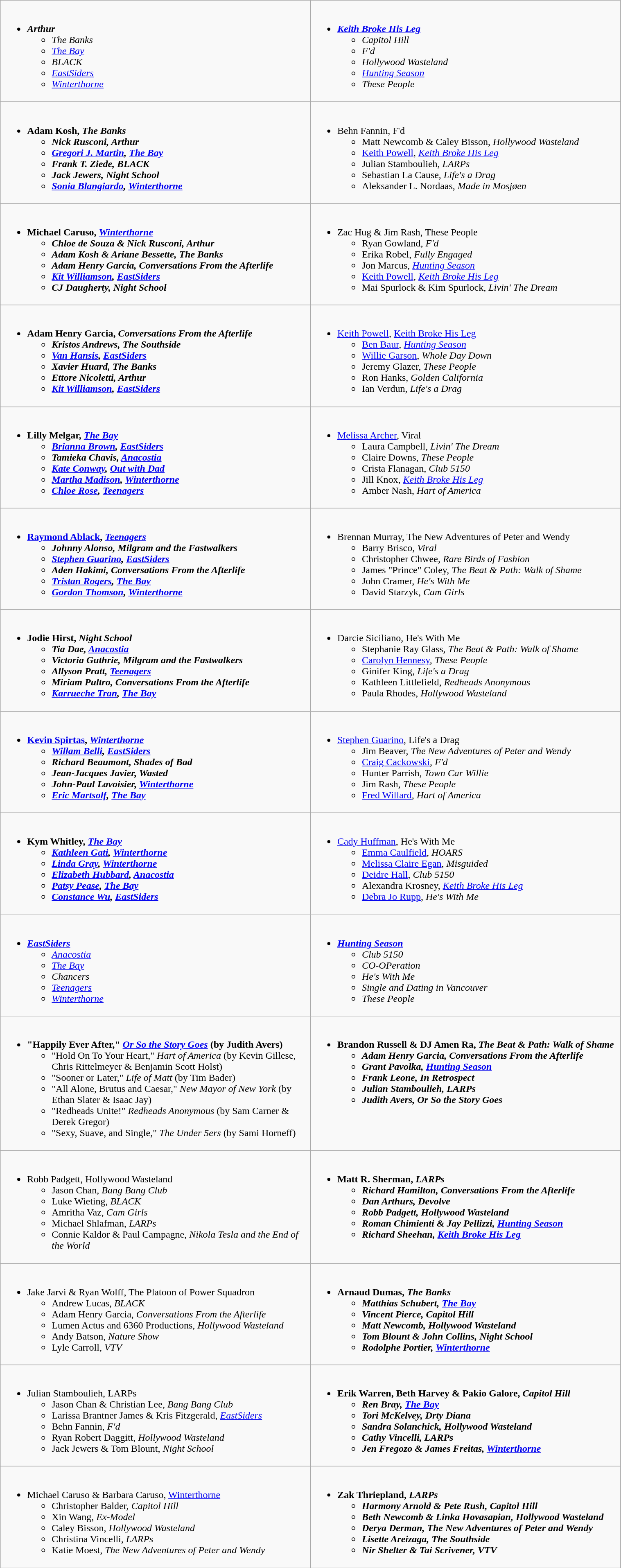<table class=wikitable  style="width:80%">
<tr>
<td valign="top" width="50%"><br><ul><li><strong><em>Arthur</em></strong><ul><li><em>The Banks</em></li><li><em><a href='#'>The Bay</a></em></li><li><em>BLACK</em></li><li><em><a href='#'>EastSiders</a></em></li><li><em><a href='#'>Winterthorne</a></em></li></ul></li></ul></td>
<td valign="top" width="50%"><br><ul><li><strong><em><a href='#'>Keith Broke His Leg</a></em></strong><ul><li><em>Capitol Hill</em></li><li><em>F'd</em></li><li><em>Hollywood Wasteland</em></li><li><em><a href='#'>Hunting Season</a></em></li><li><em>These People</em></li></ul></li></ul></td>
</tr>
<tr>
<td valign="top" width="50%"><br><ul><li><strong>Adam Kosh, <em>The Banks<strong><em><ul><li>Nick Rusconi, </em>Arthur<em></li><li><a href='#'>Gregori J. Martin</a>, </em><a href='#'>The Bay</a><em></li><li>Frank T. Ziede, </em>BLACK<em></li><li>Jack Jewers, </em>Night School<em></li><li><a href='#'>Sonia Blangiardo</a>, </em><a href='#'>Winterthorne</a><em></li></ul></li></ul></td>
<td valign="top" width="50%"><br><ul><li></strong>Behn Fannin, </em>F'd</em></strong><ul><li>Matt Newcomb & Caley Bisson, <em>Hollywood Wasteland</em></li><li><a href='#'>Keith Powell</a>, <em><a href='#'>Keith Broke His Leg</a></em></li><li>Julian Stamboulieh, <em>LARPs</em></li><li>Sebastian La Cause, <em>Life's a Drag</em></li><li>Aleksander L. Nordaas, <em>Made in Mosjøen</em></li></ul></li></ul></td>
</tr>
<tr>
<td valign="top" width="50%"><br><ul><li><strong>Michael Caruso, <em><a href='#'>Winterthorne</a><strong><em><ul><li>Chloe de Souza & Nick Rusconi, </em>Arthur<em></li><li>Adam Kosh & Ariane Bessette, </em>The Banks<em></li><li>Adam Henry Garcia, </em>Conversations From the Afterlife<em></li><li><a href='#'>Kit Williamson</a>, </em><a href='#'>EastSiders</a><em></li><li>CJ Daugherty, </em>Night School<em></li></ul></li></ul></td>
<td valign="top" width="50%"><br><ul><li></strong>Zac Hug & Jim Rash, </em>These People</em></strong><ul><li>Ryan Gowland, <em>F'd</em></li><li>Erika Robel, <em>Fully Engaged</em></li><li>Jon Marcus, <em><a href='#'>Hunting Season</a></em></li><li><a href='#'>Keith Powell</a>, <em><a href='#'>Keith Broke His Leg</a></em></li><li>Mai Spurlock & Kim Spurlock, <em>Livin' The Dream</em></li></ul></li></ul></td>
</tr>
<tr>
<td valign="top" width="50%"><br><ul><li><strong>Adam Henry Garcia, <em>Conversations From the Afterlife<strong><em><ul><li>Kristos Andrews, </em>The Southside<em></li><li><a href='#'>Van Hansis</a>, </em><a href='#'>EastSiders</a><em></li><li>Xavier Huard, </em>The Banks<em></li><li>Ettore Nicoletti, </em>Arthur<em></li><li><a href='#'>Kit Williamson</a>, </em><a href='#'>EastSiders</a><em></li></ul></li></ul></td>
<td valign="top" width="50%"><br><ul><li></strong><a href='#'>Keith Powell</a>, </em><a href='#'>Keith Broke His Leg</a></em></strong><ul><li><a href='#'>Ben Baur</a>, <em><a href='#'>Hunting Season</a></em></li><li><a href='#'>Willie Garson</a>, <em>Whole Day Down</em></li><li>Jeremy Glazer, <em>These People</em></li><li>Ron Hanks, <em>Golden California</em></li><li>Ian Verdun, <em>Life's a Drag</em></li></ul></li></ul></td>
</tr>
<tr>
<td valign="top" width="50%"><br><ul><li><strong>Lilly Melgar, <em><a href='#'>The Bay</a><strong><em><ul><li><a href='#'>Brianna Brown</a>, </em><a href='#'>EastSiders</a><em></li><li>Tamieka Chavis, </em><a href='#'>Anacostia</a><em></li><li><a href='#'>Kate Conway</a>, </em><a href='#'>Out with Dad</a><em></li><li><a href='#'>Martha Madison</a>, </em><a href='#'>Winterthorne</a><em></li><li><a href='#'>Chloe Rose</a>, </em><a href='#'>Teenagers</a><em></li></ul></li></ul></td>
<td valign="top" width="50%"><br><ul><li></strong><a href='#'>Melissa Archer</a>, </em>Viral</em></strong><ul><li>Laura Campbell, <em>Livin' The Dream</em></li><li>Claire Downs, <em>These People</em></li><li>Crista Flanagan, <em>Club 5150</em></li><li>Jill Knox, <em><a href='#'>Keith Broke His Leg</a></em></li><li>Amber Nash, <em>Hart of America</em></li></ul></li></ul></td>
</tr>
<tr>
<td valign="top" width="50%"><br><ul><li><strong><a href='#'>Raymond Ablack</a>, <em><a href='#'>Teenagers</a><strong><em><ul><li>Johnny Alonso, </em>Milgram and the Fastwalkers<em></li><li><a href='#'>Stephen Guarino</a>, </em><a href='#'>EastSiders</a><em></li><li>Aden Hakimi, </em>Conversations From the Afterlife<em></li><li><a href='#'>Tristan Rogers</a>, </em><a href='#'>The Bay</a><em></li><li><a href='#'>Gordon Thomson</a>, </em><a href='#'>Winterthorne</a><em></li></ul></li></ul></td>
<td valign="top" width="50%"><br><ul><li></strong>Brennan Murray, </em>The New Adventures of Peter and Wendy</em></strong><ul><li>Barry Brisco, <em>Viral</em></li><li>Christopher Chwee, <em>Rare Birds of Fashion</em></li><li>James "Prince" Coley, <em>The Beat & Path: Walk of Shame</em></li><li>John Cramer, <em>He's With Me</em></li><li>David Starzyk, <em>Cam Girls</em></li></ul></li></ul></td>
</tr>
<tr>
<td valign="top" width="50%"><br><ul><li><strong>Jodie Hirst, <em>Night School<strong><em><ul><li>Tia Dae, </em><a href='#'>Anacostia</a><em></li><li>Victoria Guthrie, </em>Milgram and the Fastwalkers<em></li><li>Allyson Pratt, </em><a href='#'>Teenagers</a><em></li><li>Miriam Pultro, </em>Conversations From the Afterlife<em></li><li><a href='#'>Karrueche Tran</a>, </em><a href='#'>The Bay</a><em></li></ul></li></ul></td>
<td valign="top" width="50%"><br><ul><li></strong>Darcie Siciliano, </em>He's With Me</em></strong><ul><li>Stephanie Ray Glass, <em>The Beat & Path: Walk of Shame</em></li><li><a href='#'>Carolyn Hennesy</a>, <em>These People</em></li><li>Ginifer King, <em>Life's a Drag</em></li><li>Kathleen Littlefield, <em>Redheads Anonymous</em></li><li>Paula Rhodes, <em>Hollywood Wasteland</em></li></ul></li></ul></td>
</tr>
<tr>
<td valign="top" width="50%"><br><ul><li><strong><a href='#'>Kevin Spirtas</a>, <em><a href='#'>Winterthorne</a><strong><em><ul><li><a href='#'>Willam Belli</a>, </em><a href='#'>EastSiders</a><em></li><li>Richard Beaumont, </em>Shades of Bad<em></li><li>Jean-Jacques Javier, </em>Wasted<em></li><li>John-Paul Lavoisier, </em><a href='#'>Winterthorne</a><em></li><li><a href='#'>Eric Martsolf</a>, </em><a href='#'>The Bay</a><em></li></ul></li></ul></td>
<td valign="top" width="50%"><br><ul><li></strong><a href='#'>Stephen Guarino</a>, </em>Life's a Drag</em></strong><ul><li>Jim Beaver, <em>The New Adventures of Peter and Wendy</em></li><li><a href='#'>Craig Cackowski</a>, <em>F'd</em></li><li>Hunter Parrish, <em>Town Car Willie</em></li><li>Jim Rash, <em>These People</em></li><li><a href='#'>Fred Willard</a>, <em>Hart of America</em></li></ul></li></ul></td>
</tr>
<tr>
<td valign="top" width="50%"><br><ul><li><strong>Kym Whitley, <em><a href='#'>The Bay</a><strong><em><ul><li><a href='#'>Kathleen Gati</a>, </em><a href='#'>Winterthorne</a><em></li><li><a href='#'>Linda Gray</a>, </em><a href='#'>Winterthorne</a><em></li><li><a href='#'>Elizabeth Hubbard</a>, </em><a href='#'>Anacostia</a><em></li><li><a href='#'>Patsy Pease</a>, </em><a href='#'>The Bay</a><em></li><li><a href='#'>Constance Wu</a>, </em><a href='#'>EastSiders</a><em></li></ul></li></ul></td>
<td valign="top" width="50%"><br><ul><li></strong><a href='#'>Cady Huffman</a>, </em>He's With Me</em></strong><ul><li><a href='#'>Emma Caulfield</a>, <em>HOARS</em></li><li><a href='#'>Melissa Claire Egan</a>, <em>Misguided</em></li><li><a href='#'>Deidre Hall</a>, <em>Club 5150</em></li><li>Alexandra Krosney, <em><a href='#'>Keith Broke His Leg</a></em></li><li><a href='#'>Debra Jo Rupp</a>, <em>He's With Me</em></li></ul></li></ul></td>
</tr>
<tr>
<td valign="top" width="50%"><br><ul><li><strong><em><a href='#'>EastSiders</a></em></strong><ul><li><em><a href='#'>Anacostia</a></em></li><li><em><a href='#'>The Bay</a></em></li><li><em>Chancers</em></li><li><em><a href='#'>Teenagers</a></em></li><li><em><a href='#'>Winterthorne</a></em></li></ul></li></ul></td>
<td valign="top" width="50%"><br><ul><li><strong><em><a href='#'>Hunting Season</a></em></strong><ul><li><em>Club 5150</em></li><li><em>CO-OPeration</em></li><li><em>He's With Me</em></li><li><em>Single and Dating in Vancouver</em></li><li><em>These People</em></li></ul></li></ul></td>
</tr>
<tr>
<td valign="top" width="50%"><br><ul><li><strong>"Happily Ever After," <em><a href='#'>Or So the Story Goes</a></em> (by Judith Avers)</strong><ul><li>"Hold On To Your Heart," <em>Hart of America</em> (by Kevin Gillese, Chris Rittelmeyer & Benjamin Scott Holst)</li><li>"Sooner or Later," <em>Life of Matt</em> (by Tim Bader)</li><li>"All Alone, Brutus and Caesar," <em>New Mayor of New York</em> (by Ethan Slater & Isaac Jay)</li><li>"Redheads Unite!" <em>Redheads Anonymous</em> (by Sam Carner & Derek Gregor)</li><li>"Sexy, Suave, and Single," <em>The Under 5ers</em> (by Sami Horneff)</li></ul></li></ul></td>
<td valign="top" width="50%"><br><ul><li><strong>Brandon Russell & DJ Amen Ra, <em>The Beat & Path: Walk of Shame<strong><em><ul><li>Adam Henry Garcia, </em>Conversations From the Afterlife<em></li><li>Grant Pavolka, </em><a href='#'>Hunting Season</a><em></li><li>Frank Leone, </em>In Retrospect<em></li><li>Julian Stamboulieh, </em>LARPs<em></li><li>Judith Avers, </em>Or So the Story Goes<em></li></ul></li></ul></td>
</tr>
<tr>
<td valign="top" width="50%"><br><ul><li></strong>Robb Padgett, </em>Hollywood Wasteland</em></strong><ul><li>Jason Chan, <em>Bang Bang Club</em></li><li>Luke Wieting, <em>BLACK</em></li><li>Amritha Vaz, <em>Cam Girls</em></li><li>Michael Shlafman, <em>LARPs</em></li><li>Connie Kaldor & Paul Campagne, <em>Nikola Tesla and the End of the World</em></li></ul></li></ul></td>
<td valign="top" width="50%"><br><ul><li><strong>Matt R. Sherman, <em>LARPs<strong><em><ul><li>Richard Hamilton, </em>Conversations From the Afterlife<em></li><li>Dan Arthurs, </em>Devolve<em></li><li>Robb Padgett, </em>Hollywood Wasteland<em></li><li>Roman Chimienti & Jay Pellizzi, </em><a href='#'>Hunting Season</a><em></li><li>Richard Sheehan, </em><a href='#'>Keith Broke His Leg</a><em></li></ul></li></ul></td>
</tr>
<tr>
<td valign="top" width="50%"><br><ul><li></strong>Jake Jarvi & Ryan Wolff, </em>The Platoon of Power Squadron</em></strong><ul><li>Andrew Lucas, <em>BLACK</em></li><li>Adam Henry Garcia, <em>Conversations From the Afterlife</em></li><li>Lumen Actus and 6360 Productions, <em>Hollywood Wasteland</em></li><li>Andy Batson, <em>Nature Show</em></li><li>Lyle Carroll, <em>VTV</em></li></ul></li></ul></td>
<td valign="top" width="50%"><br><ul><li><strong>Arnaud Dumas, <em>The Banks<strong><em><ul><li>Matthias Schubert, </em><a href='#'>The Bay</a><em></li><li>Vincent Pierce, </em>Capitol Hill<em></li><li>Matt Newcomb, </em>Hollywood Wasteland<em></li><li>Tom Blount & John Collins, </em>Night School<em></li><li>Rodolphe Portier, </em><a href='#'>Winterthorne</a><em></li></ul></li></ul></td>
</tr>
<tr>
<td valign="top" width="50%"><br><ul><li></strong>Julian Stamboulieh, </em>LARPs</em></strong><ul><li>Jason Chan & Christian Lee, <em>Bang Bang Club</em></li><li>Larissa Brantner James & Kris Fitzgerald, <em><a href='#'>EastSiders</a></em></li><li>Behn Fannin, <em>F'd</em></li><li>Ryan Robert Daggitt, <em>Hollywood Wasteland</em></li><li>Jack Jewers & Tom Blount, <em>Night School</em></li></ul></li></ul></td>
<td valign="top" width="50%"><br><ul><li><strong>Erik Warren, Beth Harvey & Pakio Galore, <em>Capitol Hill<strong><em><ul><li>Ren Bray, </em><a href='#'>The Bay</a><em></li><li>Tori McKelvey, </em>Drty Diana<em></li><li>Sandra Solanchick, </em>Hollywood Wasteland<em></li><li>Cathy Vincelli, </em>LARPs<em></li><li>Jen Fregozo & James Freitas, </em><a href='#'>Winterthorne</a><em></li></ul></li></ul></td>
</tr>
<tr>
<td valign="top" width="50%"><br><ul><li></strong>Michael Caruso & Barbara Caruso, </em><a href='#'>Winterthorne</a></em></strong><ul><li>Christopher Balder, <em>Capitol Hill</em></li><li>Xin Wang, <em>Ex-Model</em></li><li>Caley Bisson, <em>Hollywood Wasteland</em></li><li>Christina Vincelli, <em>LARPs</em></li><li>Katie Moest, <em>The New Adventures of Peter and Wendy</em></li></ul></li></ul></td>
<td valign="top" width="50%"><br><ul><li><strong>Zak Thriepland, <em>LARPs<strong><em><ul><li>Harmony Arnold & Pete Rush, </em>Capitol Hill<em></li><li>Beth Newcomb & Linka Hovasapian, </em>Hollywood Wasteland<em></li><li>Derya Derman, </em>The New Adventures of Peter and Wendy<em></li><li>Lisette Areizaga, </em>The Southside<em></li><li>Nir Shelter & Tai Scrivener, </em>VTV<em></li></ul></li></ul></td>
</tr>
</table>
